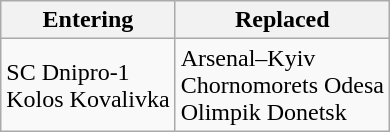<table class="wikitable">
<tr>
<th>Entering</th>
<th>Replaced</th>
</tr>
<tr>
<td>SC Dnipro-1<br>Kolos Kovalivka</td>
<td>Arsenal–Kyiv<br>Chornomorets Odesa<br>Olimpik Donetsk</td>
</tr>
</table>
